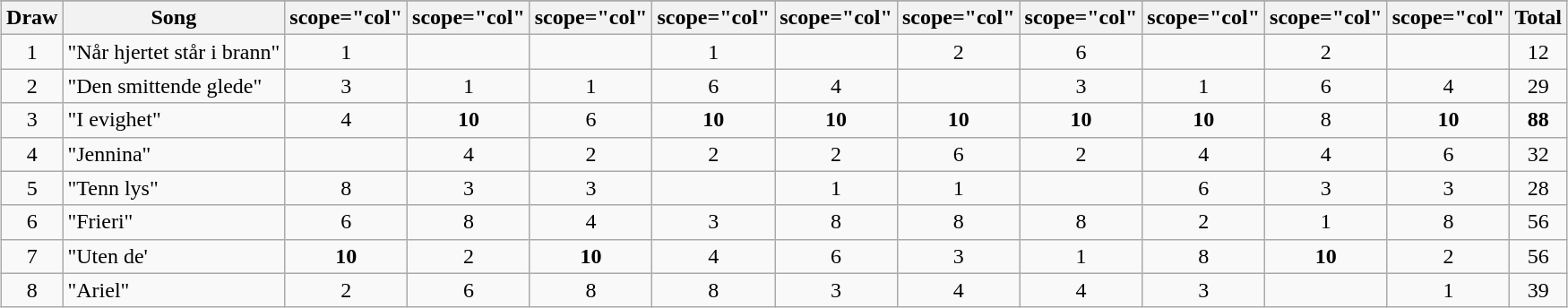<table class="wikitable plainrowheaders" style="margin: 1em auto 1em auto; text-align:center;">
<tr>
</tr>
<tr>
<th scope="col">Draw</th>
<th scope="col">Song</th>
<th>scope="col" </th>
<th>scope="col" </th>
<th>scope="col" </th>
<th>scope="col" </th>
<th>scope="col" </th>
<th>scope="col" </th>
<th>scope="col" </th>
<th>scope="col" </th>
<th>scope="col" </th>
<th>scope="col" </th>
<th scope="col">Total</th>
</tr>
<tr>
<td>1</td>
<td align="left">"Når hjertet står i brann"</td>
<td>1</td>
<td></td>
<td></td>
<td>1</td>
<td></td>
<td>2</td>
<td>6</td>
<td></td>
<td>2</td>
<td></td>
<td>12</td>
</tr>
<tr>
<td>2</td>
<td align="left">"Den smittende glede"</td>
<td>3</td>
<td>1</td>
<td>1</td>
<td>6</td>
<td>4</td>
<td></td>
<td>3</td>
<td>1</td>
<td>6</td>
<td>4</td>
<td>29</td>
</tr>
<tr>
<td>3</td>
<td align="left">"I evighet"</td>
<td>4</td>
<td><strong>10</strong></td>
<td>6</td>
<td><strong>10</strong></td>
<td><strong>10</strong></td>
<td><strong>10</strong></td>
<td><strong>10</strong></td>
<td><strong>10</strong></td>
<td>8</td>
<td><strong>10</strong></td>
<td><strong>88</strong></td>
</tr>
<tr>
<td>4</td>
<td align="left">"Jennina"</td>
<td></td>
<td>4</td>
<td>2</td>
<td>2</td>
<td>2</td>
<td>6</td>
<td>2</td>
<td>4</td>
<td>4</td>
<td>6</td>
<td>32</td>
</tr>
<tr>
<td>5</td>
<td align="left">"Tenn lys"</td>
<td>8</td>
<td>3</td>
<td>3</td>
<td></td>
<td>1</td>
<td>1</td>
<td></td>
<td>6</td>
<td>3</td>
<td>3</td>
<td>28</td>
</tr>
<tr>
<td>6</td>
<td align="left">"Frieri"</td>
<td>6</td>
<td>8</td>
<td>4</td>
<td>3</td>
<td>8</td>
<td>8</td>
<td>8</td>
<td>2</td>
<td>1</td>
<td>8</td>
<td>56</td>
</tr>
<tr>
<td>7</td>
<td align="left">"Uten de'</td>
<td><strong>10</strong></td>
<td>2</td>
<td><strong>10</strong></td>
<td>4</td>
<td>6</td>
<td>3</td>
<td>1</td>
<td>8</td>
<td><strong>10</strong></td>
<td>2</td>
<td>56</td>
</tr>
<tr>
<td>8</td>
<td align="left">"Ariel"</td>
<td>2</td>
<td>6</td>
<td>8</td>
<td>8</td>
<td>3</td>
<td>4</td>
<td>4</td>
<td>3</td>
<td></td>
<td>1</td>
<td>39</td>
</tr>
</table>
